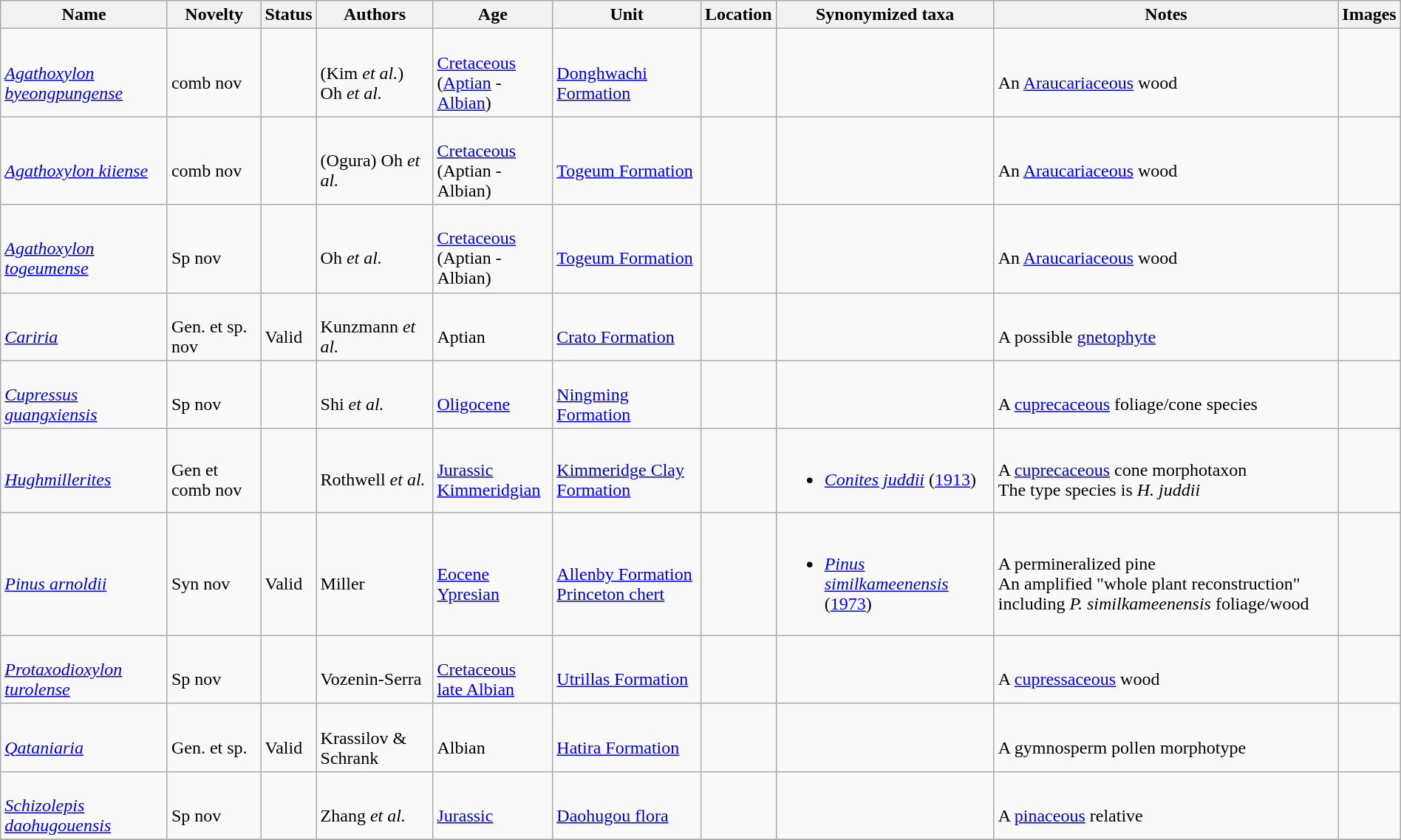<table class="wikitable sortable" align="center" width="100%">
<tr>
<th>Name</th>
<th>Novelty</th>
<th>Status</th>
<th>Authors</th>
<th>Age</th>
<th>Unit</th>
<th>Location</th>
<th>Synonymized taxa</th>
<th>Notes</th>
<th>Images</th>
</tr>
<tr>
<td><br><em><a href='#'>Agathoxylon byeongpungense</a></em></td>
<td><br>comb nov</td>
<td></td>
<td><br>(Kim <em>et al.</em>) Oh <em>et al.</em></td>
<td><br><a href='#'>Cretaceous</a><br>(<a href='#'>Aptian</a> - <a href='#'>Albian</a>)</td>
<td><br><a href='#'>Donghwachi Formation</a></td>
<td><br></td>
<td></td>
<td><br>An <a href='#'>Araucariaceous</a> wood</td>
<td></td>
</tr>
<tr>
<td><br><em><a href='#'>Agathoxylon kiiense</a></em></td>
<td><br>comb nov</td>
<td></td>
<td><br>(Ogura) Oh <em>et al.</em></td>
<td><br><a href='#'>Cretaceous</a><br>(Aptian - Albian)</td>
<td><br><a href='#'>Togeum Formation</a></td>
<td><br></td>
<td></td>
<td><br>An <a href='#'>Araucariaceous</a> wood</td>
<td></td>
</tr>
<tr>
<td><br><em><a href='#'>Agathoxylon togeumense</a></em></td>
<td><br>Sp nov</td>
<td></td>
<td><br>Oh <em>et al.</em></td>
<td><br><a href='#'>Cretaceous</a><br>(Aptian - Albian)</td>
<td><br><a href='#'>Togeum Formation</a></td>
<td><br></td>
<td></td>
<td><br>An <a href='#'>Araucariaceous</a> wood</td>
<td></td>
</tr>
<tr>
<td><br><em><a href='#'>Cariria</a></em></td>
<td><br>Gen. et sp. nov</td>
<td><br>Valid</td>
<td><br>Kunzmann <em>et al.</em></td>
<td><br>Aptian</td>
<td><br><a href='#'>Crato Formation</a></td>
<td><br></td>
<td></td>
<td><br>A possible <a href='#'>gnetophyte</a></td>
<td></td>
</tr>
<tr>
<td><br><em><a href='#'>Cupressus guangxiensis</a></em></td>
<td><br>Sp nov</td>
<td></td>
<td><br>Shi <em>et al.</em></td>
<td><br><a href='#'>Oligocene</a></td>
<td><br><a href='#'>Ningming Formation</a></td>
<td><br></td>
<td></td>
<td><br>A <a href='#'>cuprecaceous</a> foliage/cone species</td>
<td></td>
</tr>
<tr>
<td><br><em><a href='#'>Hughmillerites</a></em></td>
<td><br>Gen et comb nov</td>
<td></td>
<td><br>Rothwell <em>et al.</em></td>
<td><br><a href='#'>Jurassic</a><br><a href='#'>Kimmeridgian</a></td>
<td><br><a href='#'>Kimmeridge Clay Formation</a></td>
<td><br><br></td>
<td><br><ul><li><em><a href='#'>Conites juddii</a></em> (<a href='#'>1913</a>)</li></ul></td>
<td><br>A <a href='#'>cuprecaceous</a> cone morphotaxon<br> The type species is <em>H. juddii</em></td>
<td></td>
</tr>
<tr>
<td><br><em><a href='#'>Pinus arnoldii</a></em></td>
<td><br>Syn nov</td>
<td><br>Valid</td>
<td><br>Miller</td>
<td><br><a href='#'>Eocene</a><br><a href='#'>Ypresian</a></td>
<td><br><a href='#'>Allenby Formation</a><br><a href='#'>Princeton chert</a></td>
<td><br><br></td>
<td><br><ul><li><em><a href='#'>Pinus similkameenensis</a></em> (<a href='#'>1973</a>)</li></ul></td>
<td><br>A permineralized pine<br>An amplified "whole plant reconstruction" including <em>P. similkameenensis</em> foliage/wood</td>
<td></td>
</tr>
<tr>
<td><br><em><a href='#'>Protaxodioxylon turolense</a></em></td>
<td><br>Sp nov</td>
<td></td>
<td><br>Vozenin-Serra</td>
<td><br><a href='#'>Cretaceous</a><br><a href='#'>late Albian</a></td>
<td><br><a href='#'>Utrillas Formation</a></td>
<td><br></td>
<td></td>
<td><br>A <a href='#'>cupressaceous</a> wood</td>
<td></td>
</tr>
<tr>
<td><br><em><a href='#'>Qataniaria</a></em></td>
<td><br>Gen. et sp.</td>
<td><br>Valid</td>
<td><br>Krassilov & Schrank</td>
<td><br>Albian</td>
<td><br><a href='#'>Hatira Formation</a></td>
<td><br></td>
<td></td>
<td><br>A gymnosperm pollen morphotype</td>
<td></td>
</tr>
<tr>
<td><br><em><a href='#'>Schizolepis daohugouensis</a></em></td>
<td><br>Sp nov</td>
<td></td>
<td><br>Zhang <em>et al.</em></td>
<td><br><a href='#'>Jurassic</a></td>
<td><br><a href='#'>Daohugou flora</a></td>
<td><br></td>
<td></td>
<td><br>A <a href='#'>pinaceous</a> relative</td>
<td></td>
</tr>
<tr>
</tr>
</table>
